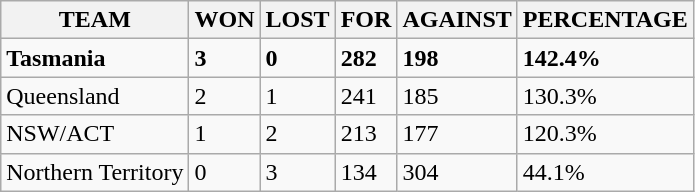<table class="wikitable">
<tr>
<th>TEAM</th>
<th>WON</th>
<th>LOST</th>
<th>FOR</th>
<th>AGAINST</th>
<th>PERCENTAGE</th>
</tr>
<tr>
<td><strong>Tasmania</strong></td>
<td><strong>3</strong></td>
<td><strong>0</strong></td>
<td><strong>282</strong></td>
<td><strong>198</strong></td>
<td><strong>142.4%</strong></td>
</tr>
<tr>
<td>Queensland</td>
<td>2</td>
<td>1</td>
<td>241</td>
<td>185</td>
<td>130.3%</td>
</tr>
<tr>
<td>NSW/ACT</td>
<td>1</td>
<td>2</td>
<td>213</td>
<td>177</td>
<td>120.3%</td>
</tr>
<tr>
<td>Northern Territory</td>
<td>0</td>
<td>3</td>
<td>134</td>
<td>304</td>
<td>44.1%</td>
</tr>
</table>
